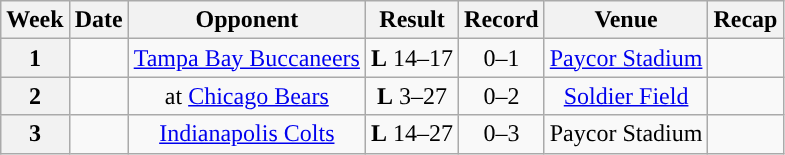<table class="wikitable" style="text-align:center">
<tr>
<th>Week</th>
<th>Date</th>
<th>Opponent</th>
<th>Result</th>
<th>Record</th>
<th>Venue</th>
<th>Recap</th>
</tr>
<tr>
<th>1</th>
<td></td>
<td><a href='#'>Tampa Bay Buccaneers</a></td>
<td><strong>L</strong> 14–17</td>
<td>0–1</td>
<td><a href='#'>Paycor Stadium</a></td>
<td></td>
</tr>
<tr>
<th>2</th>
<td></td>
<td>at <a href='#'>Chicago Bears</a></td>
<td><strong>L</strong> 3–27</td>
<td>0–2</td>
<td><a href='#'>Soldier Field</a></td>
<td></td>
</tr>
<tr>
<th>3</th>
<td></td>
<td><a href='#'>Indianapolis Colts</a></td>
<td><strong>L</strong> 14–27</td>
<td>0–3</td>
<td>Paycor Stadium</td>
<td></td>
</tr>
</table>
